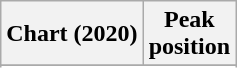<table class="wikitable sortable plainrowheaders" style="text-align:center">
<tr>
<th scope="col">Chart (2020)</th>
<th scope="col">Peak<br>position</th>
</tr>
<tr>
</tr>
<tr>
</tr>
<tr>
</tr>
</table>
